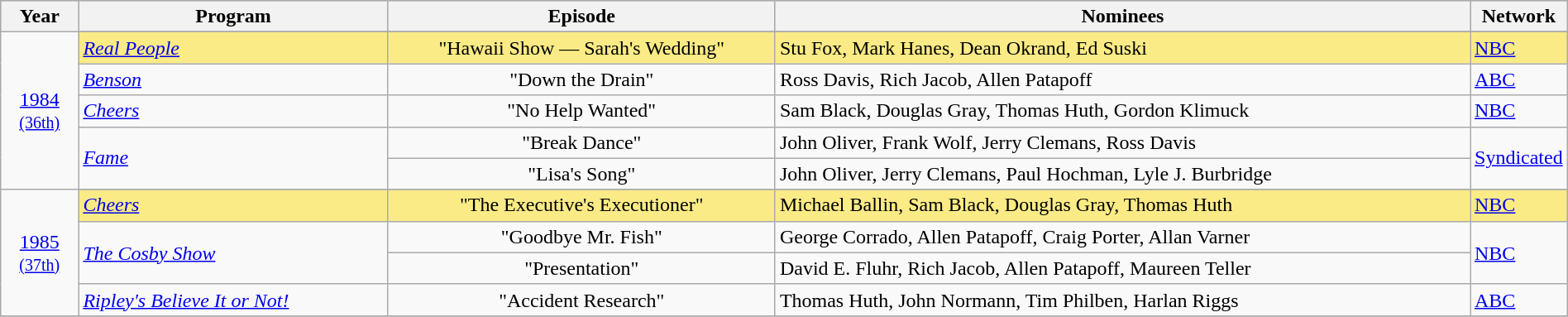<table class="wikitable" style="width:100%">
<tr bgcolor="#bebebe">
<th width="5%">Year</th>
<th width="20%">Program</th>
<th width="25%">Episode</th>
<th width="45%">Nominees</th>
<th width="5%">Network</th>
</tr>
<tr>
<td rowspan=6 style="text-align:center"><a href='#'>1984</a><br><small><a href='#'>(36th)</a></small><br></td>
</tr>
<tr style="background:#FAEB86">
<td><em><a href='#'>Real People</a></em></td>
<td align=center>"Hawaii Show — Sarah's Wedding"</td>
<td>Stu Fox, Mark Hanes, Dean Okrand, Ed Suski</td>
<td><a href='#'>NBC</a></td>
</tr>
<tr>
<td><em><a href='#'>Benson</a></em></td>
<td align=center>"Down the Drain"</td>
<td>Ross Davis, Rich Jacob, Allen Patapoff</td>
<td><a href='#'>ABC</a></td>
</tr>
<tr>
<td><em><a href='#'>Cheers</a></em></td>
<td align=center>"No Help Wanted"</td>
<td>Sam Black, Douglas Gray, Thomas Huth, Gordon Klimuck</td>
<td><a href='#'>NBC</a></td>
</tr>
<tr>
<td rowspan=2><em><a href='#'>Fame</a></em></td>
<td align=center>"Break Dance"</td>
<td>John Oliver, Frank Wolf, Jerry Clemans, Ross Davis</td>
<td rowspan=2><a href='#'>Syndicated</a></td>
</tr>
<tr>
<td align=center>"Lisa's Song"</td>
<td>John Oliver, Jerry Clemans, Paul Hochman, Lyle J. Burbridge</td>
</tr>
<tr>
<td rowspan=5 style="text-align:center"><a href='#'>1985</a><br><small><a href='#'>(37th)</a></small><br></td>
</tr>
<tr style="background:#FAEB86">
<td><em><a href='#'>Cheers</a></em></td>
<td align=center>"The Executive's Executioner"</td>
<td>Michael Ballin, Sam Black, Douglas Gray, Thomas Huth</td>
<td><a href='#'>NBC</a></td>
</tr>
<tr>
<td rowspan=2><em><a href='#'>The Cosby Show</a></em></td>
<td align=center>"Goodbye Mr. Fish"</td>
<td>George Corrado, Allen Patapoff, Craig Porter, Allan Varner</td>
<td rowspan=2><a href='#'>NBC</a></td>
</tr>
<tr>
<td align=center>"Presentation"</td>
<td>David E. Fluhr, Rich Jacob, Allen Patapoff, Maureen Teller</td>
</tr>
<tr>
<td><em><a href='#'>Ripley's Believe It or Not!</a></em></td>
<td align=center>"Accident Research"</td>
<td>Thomas Huth, John Normann, Tim Philben, Harlan Riggs</td>
<td><a href='#'>ABC</a></td>
</tr>
<tr>
</tr>
</table>
